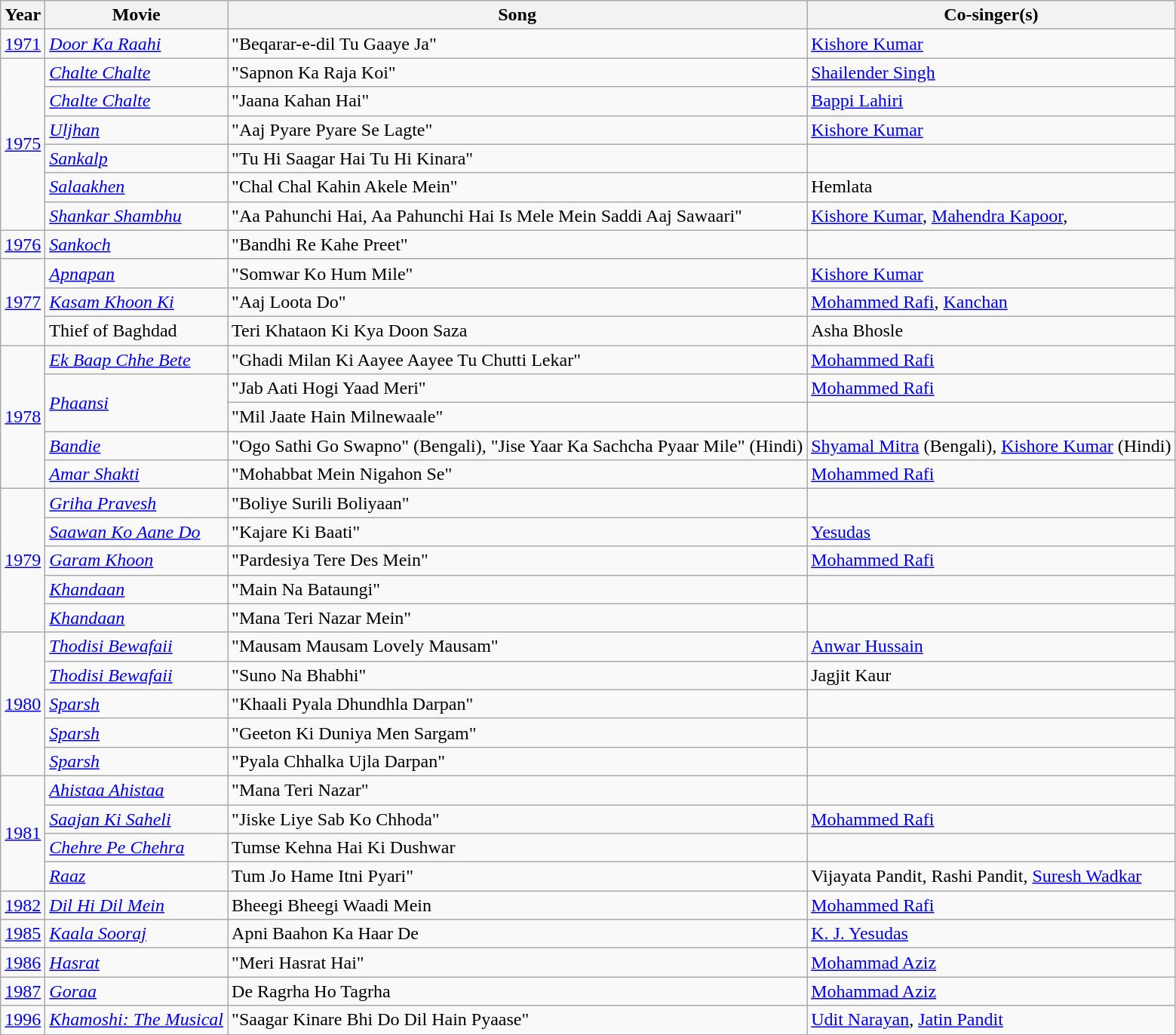<table class="wikitable">
<tr>
<th>Year</th>
<th>Movie</th>
<th>Song</th>
<th>Co-singer(s)</th>
</tr>
<tr>
<td><a href='#'>1971</a></td>
<td><em><a href='#'>Door Ka Raahi</a></em></td>
<td>"Beqarar-e-dil Tu Gaaye Ja"</td>
<td><a href='#'>Kishore Kumar</a></td>
</tr>
<tr>
<td rowspan="6"><a href='#'>1975</a></td>
<td><em><a href='#'>Chalte Chalte</a></em></td>
<td>"Sapnon Ka Raja Koi"</td>
<td><a href='#'>Shailender Singh</a></td>
</tr>
<tr>
<td><em><a href='#'>Chalte Chalte</a></em></td>
<td>"Jaana Kahan Hai"</td>
<td><a href='#'>Bappi Lahiri</a></td>
</tr>
<tr>
<td><em><a href='#'>Uljhan</a></em></td>
<td>"Aaj Pyare Pyare Se Lagte"</td>
<td><a href='#'>Kishore Kumar</a></td>
</tr>
<tr>
<td><em><a href='#'>Sankalp</a></em></td>
<td>"Tu Hi Saagar Hai Tu Hi Kinara"</td>
<td></td>
</tr>
<tr>
<td><em><a href='#'>Salaakhen</a></em></td>
<td>"Chal Chal Kahin Akele Mein"</td>
<td>Hemlata</td>
</tr>
<tr>
<td><em><a href='#'>Shankar Shambhu</a></em></td>
<td>"Aa Pahunchi Hai, Aa Pahunchi Hai Is Mele Mein Saddi Aaj Sawaari"</td>
<td><a href='#'>Kishore Kumar</a>, <a href='#'>Mahendra Kapoor</a>,</td>
</tr>
<tr>
<td><a href='#'>1976</a></td>
<td><em><a href='#'>Sankoch</a></em></td>
<td>"Bandhi Re Kahe Preet"</td>
<td></td>
</tr>
<tr>
<td rowspan="3"><a href='#'>1977</a></td>
<td><em><a href='#'>Apnapan</a></em></td>
<td>"Somwar Ko Hum Mile"</td>
<td><a href='#'>Kishore Kumar</a></td>
</tr>
<tr>
<td><em><a href='#'>Kasam Khoon Ki</a></em></td>
<td>"Aaj Loota Do"</td>
<td><a href='#'>Mohammed Rafi</a>, <a href='#'>Kanchan</a></td>
</tr>
<tr>
<td>Thief of Baghdad</td>
<td>Teri Khataon Ki Kya Doon Saza</td>
<td>Asha Bhosle</td>
</tr>
<tr>
<td rowspan="5"><a href='#'>1978</a></td>
<td><em><a href='#'>Ek Baap Chhe Bete</a></em></td>
<td>"Ghadi Milan Ki Aayee Aayee Tu Chutti Lekar"</td>
<td><a href='#'>Mohammed Rafi</a></td>
</tr>
<tr>
<td rowspan="2"><em><a href='#'>Phaansi</a></em></td>
<td>"Jab Aati Hogi Yaad Meri"</td>
<td><a href='#'>Mohammed Rafi</a></td>
</tr>
<tr>
<td>"Mil Jaate Hain Milnewaale"</td>
<td></td>
</tr>
<tr>
<td><em><a href='#'>Bandie</a></em></td>
<td>"Ogo Sathi Go Swapno" (Bengali), "Jise Yaar Ka Sachcha Pyaar Mile" (Hindi)</td>
<td><a href='#'>Shyamal Mitra</a> (Bengali), <a href='#'>Kishore Kumar</a> (Hindi)</td>
</tr>
<tr>
<td><em><a href='#'>Amar Shakti</a></em></td>
<td>"Mohabbat Mein Nigahon Se"</td>
<td><a href='#'>Mohammed Rafi</a></td>
</tr>
<tr>
<td rowspan="5"><a href='#'>1979</a></td>
<td><em><a href='#'>Griha Pravesh</a></em></td>
<td>"Boliye Surili Boliyaan"</td>
<td></td>
</tr>
<tr>
<td><em><a href='#'>Saawan Ko Aane Do</a></em></td>
<td>"Kajare Ki Baati"</td>
<td><a href='#'>Yesudas</a></td>
</tr>
<tr>
<td><em><a href='#'>Garam Khoon</a></em></td>
<td>"Pardesiya Tere Des Mein"</td>
<td><a href='#'>Mohammed Rafi</a></td>
</tr>
<tr>
<td><em><a href='#'>Khandaan</a></em></td>
<td>"Main Na Bataungi"</td>
<td></td>
</tr>
<tr>
<td><em><a href='#'>Khandaan</a></em></td>
<td>"Mana Teri Nazar Mein"</td>
<td></td>
</tr>
<tr>
<td rowspan="5"><a href='#'>1980</a></td>
<td><em><a href='#'>Thodisi Bewafaii</a></em></td>
<td>"Mausam Mausam Lovely Mausam"</td>
<td><a href='#'>Anwar Hussain</a></td>
</tr>
<tr>
<td><em><a href='#'>Thodisi Bewafaii</a></em></td>
<td>"Suno Na Bhabhi"</td>
<td>Jagjit Kaur</td>
</tr>
<tr>
<td><em><a href='#'>Sparsh</a></em></td>
<td>"Khaali Pyala Dhundhla Darpan"</td>
<td></td>
</tr>
<tr>
<td><em><a href='#'>Sparsh</a></em></td>
<td>"Geeton Ki Duniya Men Sargam"</td>
<td></td>
</tr>
<tr>
<td><em><a href='#'>Sparsh</a></em></td>
<td>"Pyala Chhalka Ujla Darpan"</td>
<td></td>
</tr>
<tr>
<td rowspan="4"><a href='#'>1981</a></td>
<td><em><a href='#'>Ahistaa Ahistaa</a></em></td>
<td>"Mana Teri Nazar"</td>
<td></td>
</tr>
<tr>
<td><em><a href='#'>Saajan Ki Saheli</a></em></td>
<td>"Jiske Liye Sab Ko Chhoda"</td>
<td><a href='#'>Mohammed Rafi</a></td>
</tr>
<tr>
<td><em><a href='#'>Chehre Pe Chehra</a></em></td>
<td>Tumse Kehna Hai Ki Dushwar</td>
<td></td>
</tr>
<tr>
<td><em><a href='#'>Raaz</a></em></td>
<td>Tum Jo Hame Itni Pyari"</td>
<td>Vijayata Pandit, Rashi Pandit, <a href='#'>Suresh Wadkar</a></td>
</tr>
<tr>
<td><a href='#'>1982</a></td>
<td><em><a href='#'>Dil Hi Dil Mein</a></em></td>
<td>Bheegi Bheegi Waadi Mein</td>
<td><a href='#'>Mohammed Rafi</a></td>
</tr>
<tr>
<td><a href='#'>1985</a></td>
<td><em><a href='#'>Kaala Sooraj</a></em></td>
<td>Apni Baahon Ka Haar De</td>
<td><a href='#'>K. J. Yesudas</a></td>
</tr>
<tr>
<td><a href='#'>1986</a></td>
<td><em><a href='#'>Hasrat</a></em></td>
<td>"Meri Hasrat Hai"</td>
<td><a href='#'>Mohammad Aziz</a></td>
</tr>
<tr>
<td><a href='#'>1987</a></td>
<td><em><a href='#'>Goraa</a></em></td>
<td>De Ragrha Ho Tagrha</td>
<td><a href='#'>Mohammad Aziz</a></td>
</tr>
<tr>
<td><a href='#'>1996</a></td>
<td><em><a href='#'>Khamoshi: The Musical</a></em></td>
<td>"Saagar Kinare Bhi Do Dil Hain Pyaase"</td>
<td><a href='#'>Udit Narayan</a>, <a href='#'>Jatin Pandit</a></td>
</tr>
<tr>
</tr>
</table>
